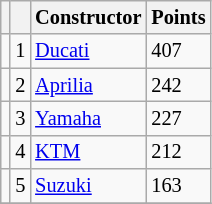<table class="wikitable" style="font-size: 85%;">
<tr>
<th></th>
<th></th>
<th>Constructor</th>
<th>Points</th>
</tr>
<tr>
<td></td>
<td align=center>1</td>
<td> <a href='#'>Ducati</a></td>
<td align=left>407</td>
</tr>
<tr>
<td></td>
<td align=center>2</td>
<td> <a href='#'>Aprilia</a></td>
<td align=left>242</td>
</tr>
<tr>
<td></td>
<td align=center>3</td>
<td> <a href='#'>Yamaha</a></td>
<td align=left>227</td>
</tr>
<tr>
<td></td>
<td align=center>4</td>
<td> <a href='#'>KTM</a></td>
<td align=left>212</td>
</tr>
<tr>
<td></td>
<td align=center>5</td>
<td> <a href='#'>Suzuki</a></td>
<td align=left>163</td>
</tr>
<tr>
</tr>
</table>
